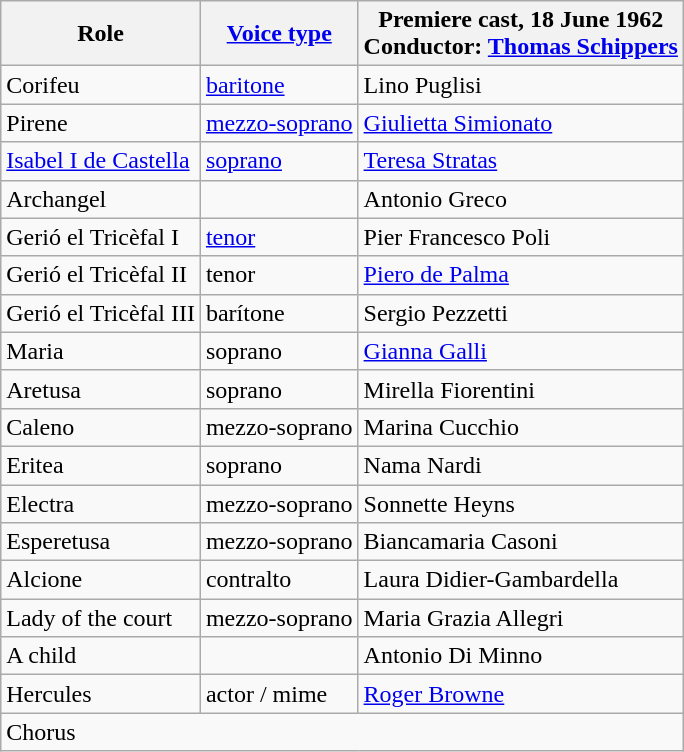<table class="wikitable">
<tr>
<th>Role</th>
<th><a href='#'>Voice type</a></th>
<th>Premiere cast, 18 June 1962<br>Conductor: <a href='#'>Thomas Schippers</a></th>
</tr>
<tr>
<td>Corifeu</td>
<td><a href='#'>baritone</a></td>
<td>Lino Puglisi</td>
</tr>
<tr>
<td>Pirene</td>
<td><a href='#'>mezzo-soprano</a></td>
<td><a href='#'>Giulietta Simionato</a></td>
</tr>
<tr>
<td><a href='#'>Isabel I de Castella</a></td>
<td><a href='#'>soprano</a></td>
<td><a href='#'>Teresa Stratas</a></td>
</tr>
<tr>
<td>Archangel</td>
<td></td>
<td>Antonio Greco</td>
</tr>
<tr>
<td>Gerió el Tricèfal I</td>
<td><a href='#'>tenor</a></td>
<td>Pier Francesco Poli</td>
</tr>
<tr>
<td>Gerió el Tricèfal II</td>
<td>tenor</td>
<td><a href='#'>Piero de Palma</a></td>
</tr>
<tr>
<td>Gerió el Tricèfal III</td>
<td>barítone</td>
<td>Sergio Pezzetti</td>
</tr>
<tr>
<td>Maria</td>
<td>soprano</td>
<td><a href='#'>Gianna Galli</a></td>
</tr>
<tr>
<td>Aretusa</td>
<td>soprano</td>
<td>Mirella Fiorentini</td>
</tr>
<tr>
<td>Caleno</td>
<td>mezzo-soprano</td>
<td>Marina Cucchio</td>
</tr>
<tr>
<td>Eritea</td>
<td>soprano</td>
<td>Nama Nardi</td>
</tr>
<tr>
<td>Electra</td>
<td>mezzo-soprano</td>
<td>Sonnette Heyns</td>
</tr>
<tr>
<td>Esperetusa</td>
<td>mezzo-soprano</td>
<td>Biancamaria Casoni</td>
</tr>
<tr>
<td>Alcione</td>
<td>contralto</td>
<td>Laura Didier-Gambardella</td>
</tr>
<tr>
<td>Lady of the court</td>
<td>mezzo-soprano</td>
<td>Maria Grazia Allegri</td>
</tr>
<tr>
<td>A child</td>
<td></td>
<td>Antonio Di Minno</td>
</tr>
<tr>
<td>Hercules</td>
<td>actor / mime</td>
<td><a href='#'>Roger Browne</a></td>
</tr>
<tr>
<td colspan="3">Chorus</td>
</tr>
</table>
